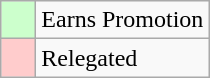<table class="wikitable">
<tr>
<td bgcolor="#ccffcc">    </td>
<td>Earns Promotion</td>
</tr>
<tr>
<td bgcolor="#ffcccc">    </td>
<td>Relegated</td>
</tr>
</table>
